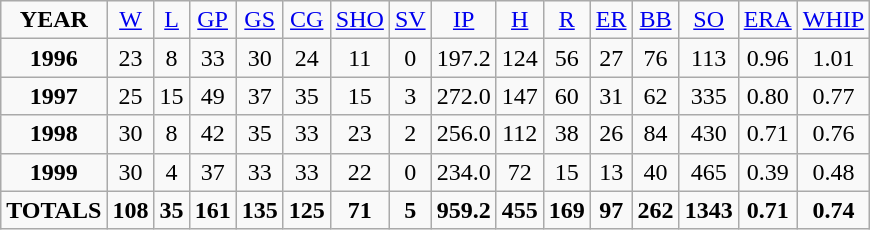<table class="wikitable">
<tr align=center>
<td><strong>YEAR</strong></td>
<td><a href='#'>W</a></td>
<td><a href='#'>L</a></td>
<td><a href='#'>GP</a></td>
<td><a href='#'>GS</a></td>
<td><a href='#'>CG</a></td>
<td><a href='#'>SHO</a></td>
<td><a href='#'>SV</a></td>
<td><a href='#'>IP</a></td>
<td><a href='#'>H</a></td>
<td><a href='#'>R</a></td>
<td><a href='#'>ER</a></td>
<td><a href='#'>BB</a></td>
<td><a href='#'>SO</a></td>
<td><a href='#'>ERA</a></td>
<td><a href='#'>WHIP</a></td>
</tr>
<tr align=center>
<td><strong>1996</strong></td>
<td>23</td>
<td>8</td>
<td>33</td>
<td>30</td>
<td>24</td>
<td>11</td>
<td>0</td>
<td>197.2</td>
<td>124</td>
<td>56</td>
<td>27</td>
<td>76</td>
<td>113</td>
<td>0.96</td>
<td>1.01</td>
</tr>
<tr align=center>
<td><strong>1997</strong></td>
<td>25</td>
<td>15</td>
<td>49</td>
<td>37</td>
<td>35</td>
<td>15</td>
<td>3</td>
<td>272.0</td>
<td>147</td>
<td>60</td>
<td>31</td>
<td>62</td>
<td>335</td>
<td>0.80</td>
<td>0.77</td>
</tr>
<tr align=center>
<td><strong>1998</strong></td>
<td>30</td>
<td>8</td>
<td>42</td>
<td>35</td>
<td>33</td>
<td>23</td>
<td>2</td>
<td>256.0</td>
<td>112</td>
<td>38</td>
<td>26</td>
<td>84</td>
<td>430</td>
<td>0.71</td>
<td>0.76</td>
</tr>
<tr align=center>
<td><strong>1999</strong></td>
<td>30</td>
<td>4</td>
<td>37</td>
<td>33</td>
<td>33</td>
<td>22</td>
<td>0</td>
<td>234.0</td>
<td>72</td>
<td>15</td>
<td>13</td>
<td>40</td>
<td>465</td>
<td>0.39</td>
<td>0.48</td>
</tr>
<tr align=center>
<td><strong>TOTALS</strong></td>
<td><strong>108</strong></td>
<td><strong>35</strong></td>
<td><strong>161</strong></td>
<td><strong>135</strong></td>
<td><strong>125</strong></td>
<td><strong>71</strong></td>
<td><strong>5</strong></td>
<td><strong>959.2</strong></td>
<td><strong>455</strong></td>
<td><strong>169</strong></td>
<td><strong>97</strong></td>
<td><strong>262</strong></td>
<td><strong>1343</strong></td>
<td><strong>0.71</strong></td>
<td><strong>0.74</strong></td>
</tr>
</table>
